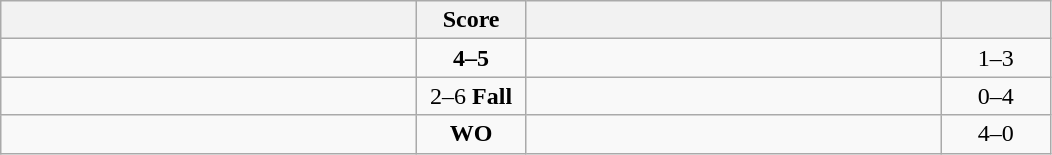<table class="wikitable" style="text-align: center; ">
<tr>
<th align="right" width="270"></th>
<th width="65">Score</th>
<th align="left" width="270"></th>
<th width="65"></th>
</tr>
<tr>
<td align="left"></td>
<td><strong>4–5</strong></td>
<td align="left"><strong></strong></td>
<td>1–3 <strong></strong></td>
</tr>
<tr>
<td align="left"></td>
<td>2–6 <strong>Fall</strong></td>
<td align="left"><strong></strong></td>
<td>0–4 <strong></strong></td>
</tr>
<tr>
<td align="left"><strong></strong></td>
<td><strong>WO</strong></td>
<td align="left"></td>
<td>4–0 <strong></strong></td>
</tr>
</table>
